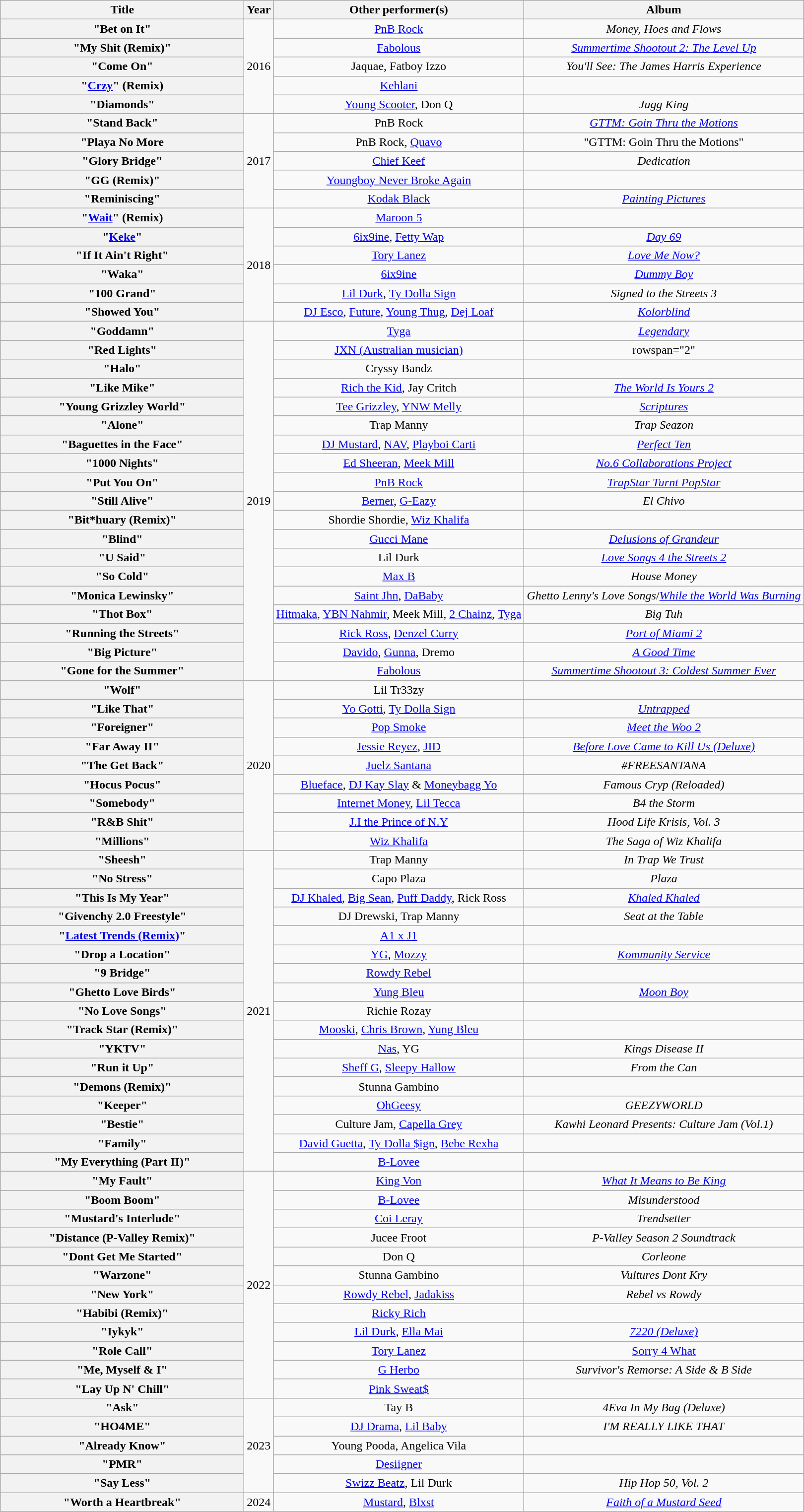<table class="wikitable plainrowheaders" style="text-align:center;">
<tr>
<th scope="col" style="width:20em;">Title</th>
<th scope="col">Year</th>
<th scope="col">Other performer(s)</th>
<th scope="col">Album</th>
</tr>
<tr>
<th scope="row">"Bet on It"</th>
<td rowspan="5">2016</td>
<td><a href='#'>PnB Rock</a></td>
<td><em>Money, Hoes and Flows</em></td>
</tr>
<tr>
<th scope="row">"My Shit (Remix)"</th>
<td><a href='#'>Fabolous</a></td>
<td><em><a href='#'>Summertime Shootout 2: The Level Up</a></em></td>
</tr>
<tr>
<th scope="row">"Come On"</th>
<td>Jaquae, Fatboy Izzo</td>
<td><em>You'll See: The James Harris Experience</em></td>
</tr>
<tr>
<th scope="row">"<a href='#'>Crzy</a>" (Remix)</th>
<td><a href='#'>Kehlani</a></td>
<td></td>
</tr>
<tr>
<th scope="row">"Diamonds"</th>
<td><a href='#'>Young Scooter</a>, Don Q</td>
<td><em>Jugg King</em></td>
</tr>
<tr>
<th scope="row">"Stand Back"</th>
<td rowspan="5">2017</td>
<td>PnB Rock</td>
<td><em><a href='#'>GTTM: Goin Thru the Motions</a></em></td>
</tr>
<tr>
<th scope="row">"Playa No More</th>
<td>PnB Rock, <a href='#'>Quavo</a></td>
<td>"GTTM: Goin Thru the Motions"</td>
</tr>
<tr>
<th scope="row">"Glory Bridge"</th>
<td><a href='#'>Chief Keef</a></td>
<td><em>Dedication</em></td>
</tr>
<tr>
<th scope="row">"GG (Remix)"</th>
<td><a href='#'>Youngboy Never Broke Again</a></td>
<td></td>
</tr>
<tr>
<th scope="row">"Reminiscing"</th>
<td><a href='#'>Kodak Black</a></td>
<td><em><a href='#'>Painting Pictures</a></em></td>
</tr>
<tr>
<th scope="row">"<a href='#'>Wait</a>" (Remix)</th>
<td rowspan="6">2018</td>
<td><a href='#'>Maroon 5</a></td>
<td></td>
</tr>
<tr>
<th scope="row">"<a href='#'>Keke</a>"</th>
<td><a href='#'>6ix9ine</a>, <a href='#'>Fetty Wap</a></td>
<td><em><a href='#'>Day 69</a></em></td>
</tr>
<tr>
<th scope="row">"If It Ain't Right"</th>
<td><a href='#'>Tory Lanez</a></td>
<td><em><a href='#'>Love Me Now?</a></em></td>
</tr>
<tr>
<th scope="row">"Waka"</th>
<td><a href='#'>6ix9ine</a></td>
<td><em><a href='#'>Dummy Boy</a></em></td>
</tr>
<tr>
<th scope="row">"100 Grand"</th>
<td><a href='#'>Lil Durk</a>, <a href='#'>Ty Dolla Sign</a></td>
<td><em>Signed to the Streets 3</em></td>
</tr>
<tr>
<th scope="row">"Showed You"</th>
<td><a href='#'>DJ Esco</a>, <a href='#'>Future</a>, <a href='#'>Young Thug</a>, <a href='#'>Dej Loaf</a></td>
<td><em><a href='#'>Kolorblind</a></em></td>
</tr>
<tr>
<th scope="row">"Goddamn"</th>
<td rowspan="19">2019</td>
<td><a href='#'>Tyga</a></td>
<td><em><a href='#'>Legendary</a></em></td>
</tr>
<tr>
<th scope="row">"Red Lights"</th>
<td><a href='#'>JXN (Australian musician)</a></td>
<td>rowspan="2" </td>
</tr>
<tr>
<th scope="row">"Halo"</th>
<td>Cryssy Bandz</td>
</tr>
<tr>
<th scope="row">"Like Mike"</th>
<td><a href='#'>Rich the Kid</a>, Jay Critch</td>
<td><em><a href='#'>The World Is Yours 2</a></em></td>
</tr>
<tr>
<th scope="row">"Young Grizzley World"</th>
<td><a href='#'>Tee Grizzley</a>, <a href='#'>YNW Melly</a></td>
<td><em><a href='#'>Scriptures</a></em></td>
</tr>
<tr>
<th scope="row">"Alone"</th>
<td>Trap Manny</td>
<td><em>Trap Seazon</em></td>
</tr>
<tr>
<th scope="row">"Baguettes in the Face"</th>
<td><a href='#'>DJ Mustard</a>, <a href='#'>NAV</a>, <a href='#'>Playboi Carti</a></td>
<td><em><a href='#'>Perfect Ten</a></em></td>
</tr>
<tr>
<th scope="row">"1000 Nights"</th>
<td><a href='#'>Ed Sheeran</a>, <a href='#'>Meek Mill</a></td>
<td><em><a href='#'>No.6 Collaborations Project</a></em></td>
</tr>
<tr>
<th scope="row">"Put You On"</th>
<td><a href='#'>PnB Rock</a></td>
<td><em><a href='#'>TrapStar Turnt PopStar</a></em></td>
</tr>
<tr>
<th scope="row">"Still Alive"</th>
<td><a href='#'>Berner</a>, <a href='#'>G-Eazy</a></td>
<td><em>El Chivo</em></td>
</tr>
<tr>
<th scope="row">"Bit*huary (Remix)"</th>
<td>Shordie Shordie, <a href='#'>Wiz Khalifa</a></td>
<td></td>
</tr>
<tr>
<th scope="row">"Blind"</th>
<td><a href='#'>Gucci Mane</a></td>
<td><em><a href='#'>Delusions of Grandeur</a></em></td>
</tr>
<tr>
<th scope="row">"U Said"</th>
<td>Lil Durk</td>
<td><em><a href='#'>Love Songs 4 the Streets 2</a></em></td>
</tr>
<tr>
<th scope="row">"So Cold"</th>
<td><a href='#'>Max B</a></td>
<td><em>House Money</em></td>
</tr>
<tr>
<th scope="row">"Monica Lewinsky"</th>
<td><a href='#'>Saint Jhn</a>, <a href='#'>DaBaby</a></td>
<td><em>Ghetto Lenny's Love Songs</em>/<em><a href='#'>While the World Was Burning</a></em></td>
</tr>
<tr>
<th scope="row">"Thot Box"</th>
<td><a href='#'>Hitmaka</a>, <a href='#'>YBN Nahmir</a>, Meek Mill, <a href='#'>2 Chainz</a>, <a href='#'>Tyga</a></td>
<td><em>Big Tuh</em></td>
</tr>
<tr>
<th scope="row">"Running the Streets"</th>
<td><a href='#'>Rick Ross</a>, <a href='#'>Denzel Curry</a></td>
<td><em><a href='#'>Port of Miami 2</a></em></td>
</tr>
<tr>
<th scope="row">"Big Picture"</th>
<td><a href='#'>Davido</a>, <a href='#'>Gunna</a>, Dremo</td>
<td><em><a href='#'>A Good Time</a></em></td>
</tr>
<tr>
<th scope="row">"Gone for the Summer"</th>
<td><a href='#'>Fabolous</a></td>
<td><em><a href='#'>Summertime Shootout 3: Coldest Summer Ever</a></em></td>
</tr>
<tr>
<th scope="row">"Wolf"</th>
<td rowspan="9">2020</td>
<td>Lil Tr33zy</td>
<td></td>
</tr>
<tr>
<th scope="row">"Like That"</th>
<td><a href='#'>Yo Gotti</a>, <a href='#'>Ty Dolla Sign</a></td>
<td><em><a href='#'>Untrapped</a></em></td>
</tr>
<tr>
<th scope="row">"Foreigner"</th>
<td><a href='#'>Pop Smoke</a></td>
<td><em><a href='#'>Meet the Woo 2</a></em></td>
</tr>
<tr>
<th scope=row>"Far Away II"</th>
<td><a href='#'>Jessie Reyez</a>, <a href='#'>JID</a></td>
<td><em><a href='#'>Before Love Came to Kill Us (Deluxe)</a></em></td>
</tr>
<tr>
<th scope="row">"The Get Back"</th>
<td><a href='#'>Juelz Santana</a></td>
<td><em>#FREESANTANA</em></td>
</tr>
<tr>
<th scope="row">"Hocus Pocus"</th>
<td><a href='#'>Blueface</a>, <a href='#'>DJ Kay Slay</a> & <a href='#'>Moneybagg Yo</a></td>
<td><em>Famous Cryp (Reloaded)</em></td>
</tr>
<tr>
<th scope="row">"Somebody"</th>
<td><a href='#'>Internet Money</a>, <a href='#'>Lil Tecca</a></td>
<td><em>B4 the Storm</em></td>
</tr>
<tr>
<th scope="row">"R&B Shit"</th>
<td><a href='#'>J.I the Prince of N.Y</a></td>
<td><em>Hood Life Krisis, Vol. 3</em></td>
</tr>
<tr>
<th scope="row">"Millions"</th>
<td><a href='#'>Wiz Khalifa</a></td>
<td><em>The Saga of Wiz Khalifa</em></td>
</tr>
<tr>
<th scope="row">"Sheesh"</th>
<td rowspan="17">2021</td>
<td>Trap Manny</td>
<td><em>In Trap We Trust</em></td>
</tr>
<tr>
<th scope="row">"No Stress"</th>
<td>Capo Plaza</td>
<td><em>Plaza</em></td>
</tr>
<tr>
<th scope="row">"This Is My Year"</th>
<td><a href='#'>DJ Khaled</a>, <a href='#'>Big Sean</a>, <a href='#'>Puff Daddy</a>, Rick Ross</td>
<td><em><a href='#'>Khaled Khaled</a></em></td>
</tr>
<tr>
<th scope="row">"Givenchy 2.0 Freestyle"</th>
<td>DJ Drewski, Trap Manny</td>
<td><em>Seat at the Table</em></td>
</tr>
<tr>
<th scope="row">"<a href='#'>Latest Trends (Remix)</a>"</th>
<td><a href='#'>A1 x J1</a></td>
<td></td>
</tr>
<tr>
<th scope="row">"Drop a Location"</th>
<td><a href='#'>YG</a>, <a href='#'>Mozzy</a></td>
<td><em><a href='#'>Kommunity Service</a></em></td>
</tr>
<tr>
<th scope="row">"9 Bridge"</th>
<td><a href='#'>Rowdy Rebel</a></td>
<td></td>
</tr>
<tr>
<th scope="row">"Ghetto Love Birds"</th>
<td><a href='#'>Yung Bleu</a></td>
<td><em><a href='#'>Moon Boy</a></em></td>
</tr>
<tr>
<th scope="row">"No Love Songs"</th>
<td>Richie Rozay</td>
<td></td>
</tr>
<tr>
<th scope="row">"Track Star (Remix)"</th>
<td><a href='#'>Mooski</a>, <a href='#'>Chris Brown</a>, <a href='#'>Yung Bleu</a></td>
<td></td>
</tr>
<tr>
<th scope="row">"YKTV"</th>
<td><a href='#'>Nas</a>, YG</td>
<td><em>Kings Disease II</em></td>
</tr>
<tr>
<th scope="row">"Run it Up"</th>
<td><a href='#'>Sheff G</a>, <a href='#'>Sleepy Hallow</a></td>
<td><em>From the Can</em></td>
</tr>
<tr>
<th scope="row">"Demons (Remix)"</th>
<td>Stunna Gambino</td>
<td></td>
</tr>
<tr>
<th scope="row">"Keeper"</th>
<td><a href='#'>OhGeesy</a></td>
<td><em>GEEZYWORLD</em></td>
</tr>
<tr>
<th scope="row">"Bestie"</th>
<td>Culture Jam, <a href='#'>Capella Grey</a></td>
<td><em>Kawhi Leonard Presents: Culture Jam (Vol.1)</em></td>
</tr>
<tr>
<th scope="row">"Family"</th>
<td><a href='#'>David Guetta</a>, <a href='#'>Ty Dolla $ign</a>, <a href='#'>Bebe Rexha</a></td>
<td></td>
</tr>
<tr>
<th scope="row">"My Everything (Part II)"</th>
<td><a href='#'>B-Lovee</a></td>
<td></td>
</tr>
<tr>
<th scope="row">"My Fault"</th>
<td rowspan="12">2022</td>
<td><a href='#'>King Von</a></td>
<td><em><a href='#'>What It Means to Be King</a></em></td>
</tr>
<tr>
<th scope="row">"Boom Boom"</th>
<td><a href='#'>B-Lovee</a></td>
<td><em>Misunderstood</em></td>
</tr>
<tr>
<th scope="row">"Mustard's Interlude"</th>
<td><a href='#'>Coi Leray</a></td>
<td><em>Trendsetter</em></td>
</tr>
<tr>
<th scope="row">"Distance (P-Valley Remix)"</th>
<td>Jucee Froot</td>
<td><em>P-Valley Season 2 Soundtrack</em></td>
</tr>
<tr>
<th scope="row">"Dont Get Me Started"</th>
<td>Don Q</td>
<td><em>Corleone</em></td>
</tr>
<tr>
<th scope="row">"Warzone"</th>
<td>Stunna Gambino</td>
<td><em>Vultures Dont Kry</em></td>
</tr>
<tr>
<th scope="row">"New York"</th>
<td><a href='#'>Rowdy Rebel</a>, <a href='#'>Jadakiss</a></td>
<td><em>Rebel vs Rowdy</em></td>
</tr>
<tr>
<th scope="row">"Habibi (Remix)"</th>
<td><a href='#'>Ricky Rich</a></td>
<td></td>
</tr>
<tr>
<th scope="row">"Iykyk"</th>
<td><a href='#'>Lil Durk</a>, <a href='#'>Ella Mai</a></td>
<td><em><a href='#'>7220 (Deluxe)</a></em></td>
</tr>
<tr>
<th scope="row">"Role Call"</th>
<td><a href='#'>Tory Lanez</a></td>
<td><a href='#'>Sorry 4 What</a></td>
</tr>
<tr>
<th scope="row">"Me, Myself & I"</th>
<td><a href='#'>G Herbo</a></td>
<td><em>Survivor's Remorse: A Side & B Side</em></td>
</tr>
<tr>
<th scope="row">"Lay Up N' Chill"</th>
<td><a href='#'>Pink Sweat$</a></td>
<td></td>
</tr>
<tr>
<th scope="row">"Ask"</th>
<td rowspan="5">2023</td>
<td>Tay B</td>
<td><em>4Eva In My Bag (Deluxe)</em></td>
</tr>
<tr>
<th scope="row">"HO4ME"</th>
<td><a href='#'>DJ Drama</a>, <a href='#'>Lil Baby</a></td>
<td><em>I'M REALLY LIKE THAT</em></td>
</tr>
<tr>
<th scope="row">"Already Know"</th>
<td>Young Pooda, Angelica Vila</td>
<td></td>
</tr>
<tr>
<th scope="row">"PMR"</th>
<td><a href='#'>Desiigner</a></td>
<td></td>
</tr>
<tr>
<th scope="row">"Say Less"</th>
<td><a href='#'>Swizz Beatz</a>, Lil Durk</td>
<td><em>Hip Hop 50, Vol. 2</em></td>
</tr>
<tr>
<th scope="row">"Worth a Heartbreak"</th>
<td>2024</td>
<td><a href='#'>Mustard</a>, <a href='#'>Blxst</a></td>
<td><em><a href='#'>Faith of a Mustard Seed</a></em></td>
</tr>
</table>
